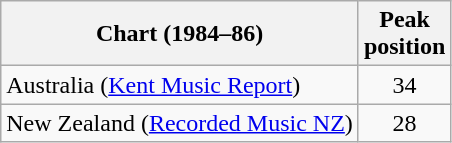<table class="wikitable sortable">
<tr>
<th align="left">Chart (1984–86)</th>
<th align="center">Peak<br>position</th>
</tr>
<tr>
<td align="left">Australia (<a href='#'>Kent Music Report</a>)</td>
<td align="center">34</td>
</tr>
<tr>
<td align="left">New Zealand (<a href='#'>Recorded Music NZ</a>)</td>
<td align="center">28</td>
</tr>
</table>
